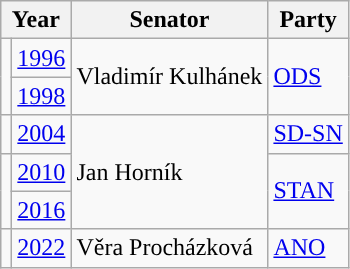<table class="wikitable">
<tr>
<th colspan="2">Year</th>
<th>Senator</th>
<th>Party</th>
</tr>
<tr>
<td rowspan="2" style="background-color:"></td>
<td><a href='#'>1996</a></td>
<td rowspan="2">Vladimír Kulhánek</td>
<td rowspan="2"><a href='#'>ODS</a></td>
</tr>
<tr>
<td><a href='#'>1998</a></td>
</tr>
<tr>
<td style="background-color:"></td>
<td><a href='#'>2004</a></td>
<td rowspan="3">Jan Horník</td>
<td><a href='#'>SD-SN</a></td>
</tr>
<tr>
<td rowspan="2" style="background-color:"></td>
<td><a href='#'>2010</a></td>
<td rowspan="2"><a href='#'>STAN</a></td>
</tr>
<tr>
<td><a href='#'>2016</a></td>
</tr>
<tr>
<td style="background-color:"></td>
<td><a href='#'>2022</a></td>
<td>Věra Procházková</td>
<td><a href='#'>ANO</a></td>
</tr>
</table>
